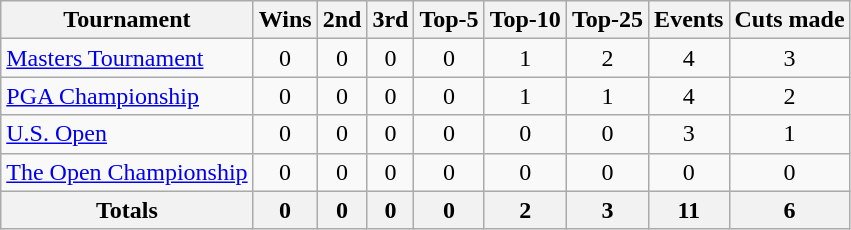<table class=wikitable style=text-align:center>
<tr>
<th>Tournament</th>
<th>Wins</th>
<th>2nd</th>
<th>3rd</th>
<th>Top-5</th>
<th>Top-10</th>
<th>Top-25</th>
<th>Events</th>
<th>Cuts made</th>
</tr>
<tr>
<td align=left><a href='#'>Masters Tournament</a></td>
<td>0</td>
<td>0</td>
<td>0</td>
<td>0</td>
<td>1</td>
<td>2</td>
<td>4</td>
<td>3</td>
</tr>
<tr>
<td align=left><a href='#'>PGA Championship</a></td>
<td>0</td>
<td>0</td>
<td>0</td>
<td>0</td>
<td>1</td>
<td>1</td>
<td>4</td>
<td>2</td>
</tr>
<tr>
<td align=left><a href='#'>U.S. Open</a></td>
<td>0</td>
<td>0</td>
<td>0</td>
<td>0</td>
<td>0</td>
<td>0</td>
<td>3</td>
<td>1</td>
</tr>
<tr>
<td align=left><a href='#'>The Open Championship</a></td>
<td>0</td>
<td>0</td>
<td>0</td>
<td>0</td>
<td>0</td>
<td>0</td>
<td>0</td>
<td>0</td>
</tr>
<tr>
<th>Totals</th>
<th>0</th>
<th>0</th>
<th>0</th>
<th>0</th>
<th>2</th>
<th>3</th>
<th>11</th>
<th>6</th>
</tr>
</table>
